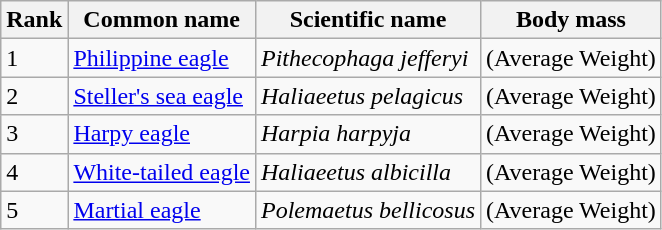<table class="wikitable">
<tr>
<th>Rank</th>
<th>Common name</th>
<th>Scientific name</th>
<th>Body mass</th>
</tr>
<tr>
<td>1</td>
<td><a href='#'>Philippine eagle</a></td>
<td><em>Pithecophaga jefferyi</em></td>
<td> (Average Weight)</td>
</tr>
<tr>
<td>2</td>
<td><a href='#'>Steller's sea eagle</a></td>
<td><em>Haliaeetus pelagicus</em></td>
<td> (Average Weight)</td>
</tr>
<tr>
<td>3</td>
<td><a href='#'>Harpy eagle</a></td>
<td><em>Harpia harpyja</em></td>
<td> (Average Weight)</td>
</tr>
<tr>
<td>4</td>
<td><a href='#'>White-tailed eagle</a></td>
<td><em>Haliaeetus albicilla</em></td>
<td> (Average Weight) </td>
</tr>
<tr>
<td>5</td>
<td><a href='#'>Martial eagle</a></td>
<td><em>Polemaetus bellicosus</em></td>
<td> (Average Weight)</td>
</tr>
</table>
